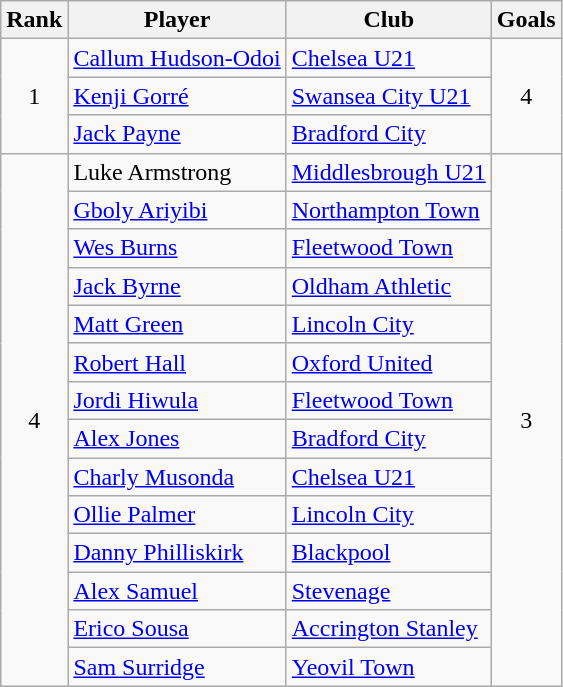<table class="wikitable sortable" style="text-align:center">
<tr>
<th>Rank</th>
<th>Player</th>
<th>Club</th>
<th>Goals</th>
</tr>
<tr>
<td rowspan="3">1</td>
<td align="left"> <a href='#'>Callum Hudson-Odoi</a></td>
<td align="left"><a href='#'>Chelsea U21</a></td>
<td rowspan="3">4</td>
</tr>
<tr>
<td align="left"> <a href='#'>Kenji Gorré</a></td>
<td align="left"><a href='#'>Swansea City U21</a></td>
</tr>
<tr>
<td align="left"> <a href='#'>Jack Payne</a></td>
<td align="left"><a href='#'>Bradford City</a></td>
</tr>
<tr>
<td rowspan="14">4</td>
<td align="left"> Luke Armstrong</td>
<td align="left"><a href='#'>Middlesbrough U21</a></td>
<td rowspan="14">3</td>
</tr>
<tr>
<td align="left"> <a href='#'>Gboly Ariyibi</a></td>
<td align="left"><a href='#'>Northampton Town</a></td>
</tr>
<tr>
<td align="left"> <a href='#'>Wes Burns</a></td>
<td align="left"><a href='#'>Fleetwood Town</a></td>
</tr>
<tr>
<td align="left"> <a href='#'>Jack Byrne</a></td>
<td align="left"><a href='#'>Oldham Athletic</a></td>
</tr>
<tr>
<td align="left"> <a href='#'>Matt Green</a></td>
<td align="left"><a href='#'>Lincoln City</a></td>
</tr>
<tr>
<td align="left"> <a href='#'>Robert Hall</a></td>
<td align="left"><a href='#'>Oxford United</a></td>
</tr>
<tr>
<td align="left"> <a href='#'>Jordi Hiwula</a></td>
<td align="left"><a href='#'>Fleetwood Town</a></td>
</tr>
<tr>
<td align="left"> <a href='#'>Alex Jones</a></td>
<td align="left"><a href='#'>Bradford City</a></td>
</tr>
<tr>
<td align="left"> <a href='#'>Charly Musonda</a></td>
<td align="left"><a href='#'>Chelsea U21</a></td>
</tr>
<tr>
<td align="left"> <a href='#'>Ollie Palmer</a></td>
<td align="left"><a href='#'>Lincoln City</a></td>
</tr>
<tr>
<td align="left"> <a href='#'>Danny Philliskirk</a></td>
<td align="left"><a href='#'>Blackpool</a></td>
</tr>
<tr>
<td align="left"> <a href='#'>Alex Samuel</a></td>
<td align="left"><a href='#'>Stevenage</a></td>
</tr>
<tr>
<td align="left"> <a href='#'>Erico Sousa</a></td>
<td align="left"><a href='#'>Accrington Stanley</a></td>
</tr>
<tr>
<td align="left"> <a href='#'>Sam Surridge</a></td>
<td align="left"><a href='#'>Yeovil Town</a></td>
</tr>
</table>
